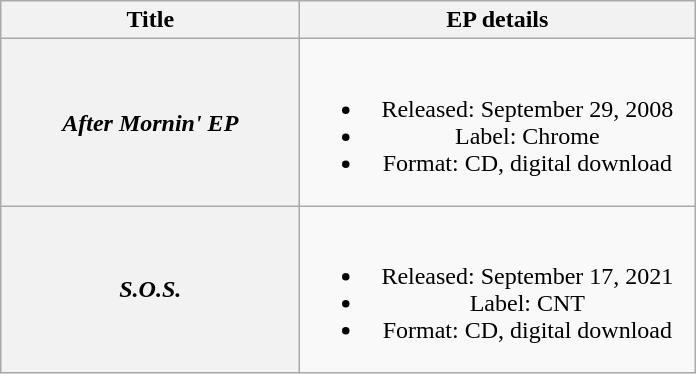<table class="wikitable plainrowheaders" style="text-align:center;">
<tr>
<th scope="col" style="width:12em;">Title</th>
<th scope="col" style="width:16em;">EP details</th>
</tr>
<tr>
<th ! scope="row"><em>After Mornin' EP</em></th>
<td><br><ul><li>Released: September 29, 2008</li><li>Label: Chrome</li><li>Format: CD, digital download</li></ul></td>
</tr>
<tr>
<th ! scope="row"><em>S.O.S.</em></th>
<td><br><ul><li>Released: September 17, 2021</li><li>Label: CNT</li><li>Format: CD, digital download</li></ul></td>
</tr>
</table>
